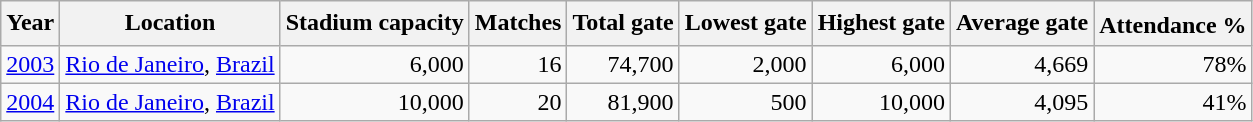<table class="wikitable sortable" style="text-align:right">
<tr>
<th>Year</th>
<th>Location</th>
<th>Stadium capacity</th>
<th>Matches</th>
<th>Total gate</th>
<th>Lowest gate</th>
<th>Highest gate</th>
<th>Average gate</th>
<th>Attendance %<sup></sup></th>
</tr>
<tr>
<td style="text-align:left"><a href='#'>2003</a></td>
<td style="text-align:left"> <a href='#'>Rio de Janeiro</a>, <a href='#'>Brazil</a></td>
<td>6,000</td>
<td>16</td>
<td>74,700</td>
<td>2,000</td>
<td>6,000</td>
<td>4,669</td>
<td>78%</td>
</tr>
<tr>
<td style="text-align:left"><a href='#'>2004</a></td>
<td style="text-align:left"> <a href='#'>Rio de Janeiro</a>, <a href='#'>Brazil</a></td>
<td>10,000</td>
<td>20</td>
<td>81,900</td>
<td>500</td>
<td>10,000</td>
<td>4,095</td>
<td>41%</td>
</tr>
</table>
